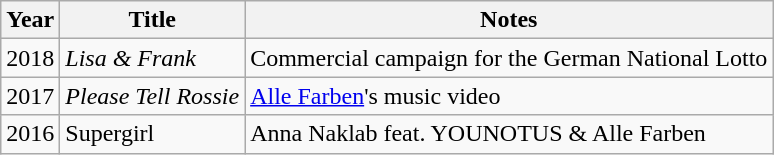<table class="wikitable sortable">
<tr>
<th>Year</th>
<th>Title</th>
<th>Notes</th>
</tr>
<tr>
<td>2018</td>
<td><em>Lisa & Frank</em></td>
<td>Commercial campaign for the German National Lotto</td>
</tr>
<tr>
<td>2017</td>
<td><em>Please Tell Rossie</em></td>
<td><a href='#'>Alle Farben</a>'s music video</td>
</tr>
<tr>
<td>2016</td>
<td>Supergirl</td>
<td>Anna Naklab feat. YOUNOTUS & Alle Farben</td>
</tr>
</table>
